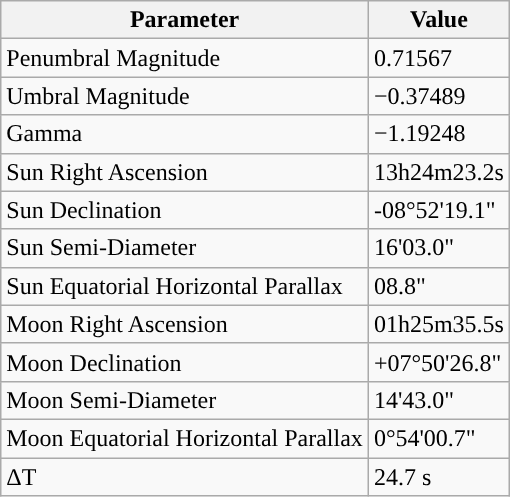<table class="wikitable">
<tr>
<th>Parameter</th>
<th>Value</th>
</tr>
<tr>
<td>Penumbral Magnitude</td>
<td>0.71567</td>
</tr>
<tr>
<td>Umbral Magnitude</td>
<td>−0.37489</td>
</tr>
<tr>
<td>Gamma</td>
<td>−1.19248</td>
</tr>
<tr>
<td>Sun Right Ascension</td>
<td>13h24m23.2s</td>
</tr>
<tr>
<td>Sun Declination</td>
<td>-08°52'19.1"</td>
</tr>
<tr>
<td>Sun Semi-Diameter</td>
<td>16'03.0"</td>
</tr>
<tr>
<td>Sun Equatorial Horizontal Parallax</td>
<td>08.8"</td>
</tr>
<tr>
<td>Moon Right Ascension</td>
<td>01h25m35.5s</td>
</tr>
<tr>
<td>Moon Declination</td>
<td>+07°50'26.8"</td>
</tr>
<tr>
<td>Moon Semi-Diameter</td>
<td>14'43.0"</td>
</tr>
<tr>
<td>Moon Equatorial Horizontal Parallax</td>
<td>0°54'00.7"</td>
</tr>
<tr>
<td>ΔT</td>
<td>24.7 s</td>
</tr>
</table>
